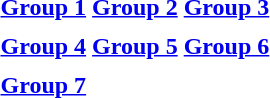<table>
<tr valign=top>
<th align="center"><a href='#'>Group 1</a></th>
<th align="center"><a href='#'>Group 2</a></th>
<th align="center"><a href='#'>Group 3</a></th>
</tr>
<tr valign=top>
<td align="left"></td>
<td align="left"></td>
<td align="left"></td>
</tr>
<tr valign=top>
<th align="center"><a href='#'>Group 4</a></th>
<th align="center"><a href='#'>Group 5</a></th>
<th align="center"><a href='#'>Group 6</a></th>
</tr>
<tr valign=top>
<td align="left"></td>
<td align="left"></td>
<td align="left"></td>
</tr>
<tr valign=top>
<th align="center"><a href='#'>Group 7</a></th>
</tr>
<tr valign=top>
<td align="left"></td>
</tr>
</table>
